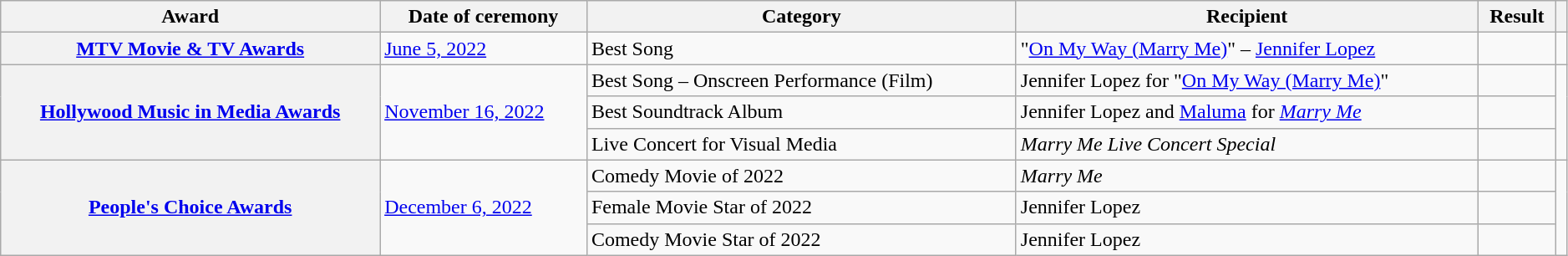<table class="wikitable sortable plainrowheaders" style="width: 99%;">
<tr>
<th>Award</th>
<th>Date of ceremony</th>
<th>Category</th>
<th>Recipient</th>
<th>Result</th>
<th scope="col" class="unsortable"></th>
</tr>
<tr>
<th scope="row"><a href='#'>MTV Movie & TV Awards</a></th>
<td><a href='#'>June 5, 2022</a></td>
<td>Best Song</td>
<td>"<a href='#'>On My Way (Marry Me)</a>" – <a href='#'>Jennifer Lopez</a></td>
<td></td>
<td style="text-align:center;"></td>
</tr>
<tr>
<th rowspan="3" scope="row"><a href='#'>Hollywood Music in Media Awards</a></th>
<td rowspan="3"><a href='#'>November 16, 2022</a></td>
<td>Best Song – Onscreen Performance (Film)</td>
<td>Jennifer Lopez for "<a href='#'>On My Way (Marry Me)</a>"</td>
<td></td>
<td rowspan="3" style="text-align:center;"></td>
</tr>
<tr>
<td>Best Soundtrack Album</td>
<td>Jennifer Lopez and <a href='#'>Maluma</a> for <em><a href='#'>Marry Me</a></em></td>
<td></td>
</tr>
<tr>
<td>Live Concert for Visual Media</td>
<td><em>Marry Me Live Concert Special</em></td>
<td></td>
</tr>
<tr>
<th scope="row" rowspan="3"><a href='#'>People's Choice Awards</a></th>
<td rowspan="3"><a href='#'>December 6, 2022</a></td>
<td>Comedy Movie of 2022</td>
<td><em>Marry Me</em></td>
<td></td>
<td rowspan="3" style="text-align:center;"></td>
</tr>
<tr>
<td>Female Movie Star of 2022</td>
<td>Jennifer Lopez</td>
<td></td>
</tr>
<tr>
<td>Comedy Movie Star of 2022</td>
<td>Jennifer Lopez</td>
<td></td>
</tr>
</table>
